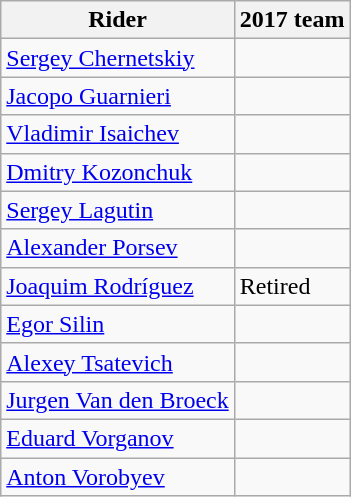<table class="wikitable">
<tr>
<th>Rider</th>
<th>2017 team</th>
</tr>
<tr>
<td><a href='#'>Sergey Chernetskiy</a></td>
<td></td>
</tr>
<tr>
<td><a href='#'>Jacopo Guarnieri</a></td>
<td></td>
</tr>
<tr>
<td><a href='#'>Vladimir Isaichev</a></td>
<td></td>
</tr>
<tr>
<td><a href='#'>Dmitry Kozonchuk</a></td>
<td></td>
</tr>
<tr>
<td><a href='#'>Sergey Lagutin</a></td>
<td></td>
</tr>
<tr>
<td><a href='#'>Alexander Porsev</a></td>
<td></td>
</tr>
<tr>
<td><a href='#'>Joaquim Rodríguez</a></td>
<td>Retired</td>
</tr>
<tr>
<td><a href='#'>Egor Silin</a></td>
<td></td>
</tr>
<tr>
<td><a href='#'>Alexey Tsatevich</a></td>
<td></td>
</tr>
<tr>
<td><a href='#'>Jurgen Van den Broeck</a></td>
<td></td>
</tr>
<tr>
<td><a href='#'>Eduard Vorganov</a></td>
<td></td>
</tr>
<tr>
<td><a href='#'>Anton Vorobyev</a></td>
<td></td>
</tr>
</table>
